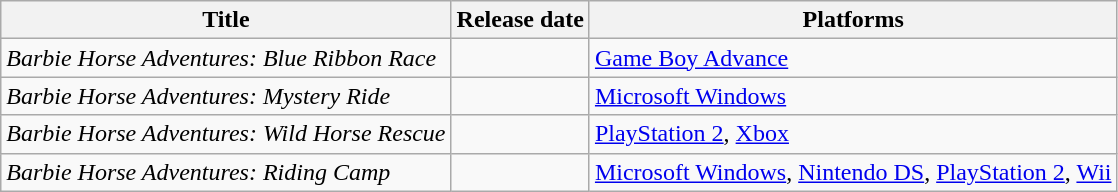<table class="wikitable sortable">
<tr>
<th>Title</th>
<th>Release date</th>
<th>Platforms</th>
</tr>
<tr>
<td><em>Barbie Horse Adventures: Blue Ribbon Race</em></td>
<td></td>
<td><a href='#'>Game Boy Advance</a></td>
</tr>
<tr>
<td><em>Barbie Horse Adventures: Mystery Ride</em></td>
<td></td>
<td><a href='#'>Microsoft Windows</a></td>
</tr>
<tr>
<td><em>Barbie Horse Adventures: Wild Horse Rescue</em></td>
<td></td>
<td><a href='#'>PlayStation 2</a>, <a href='#'>Xbox</a></td>
</tr>
<tr>
<td><em>Barbie Horse Adventures: Riding Camp</em></td>
<td></td>
<td><a href='#'>Microsoft Windows</a>, <a href='#'>Nintendo DS</a>, <a href='#'>PlayStation 2</a>, <a href='#'>Wii</a></td>
</tr>
</table>
